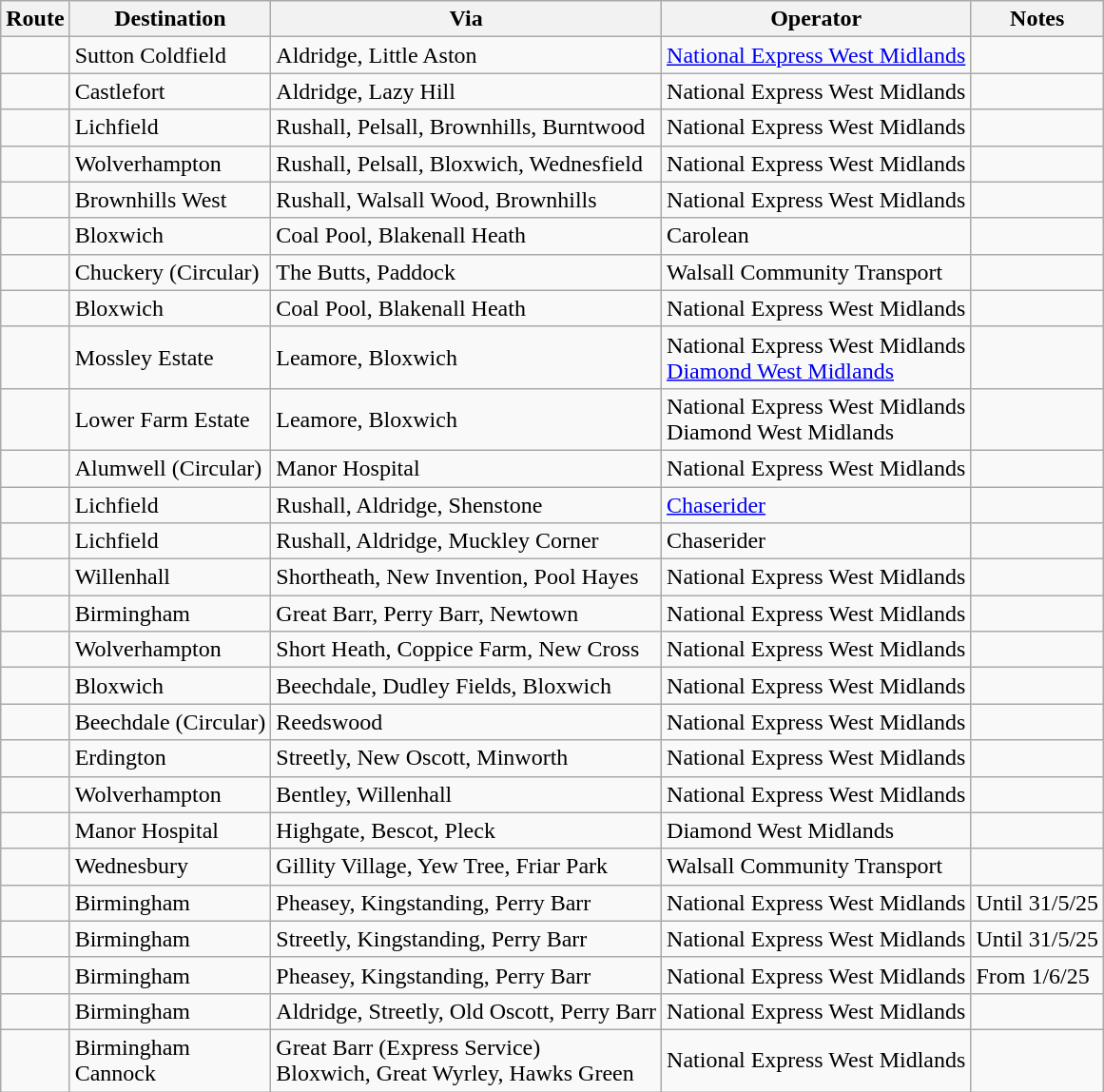<table class="wikitable sortable">
<tr>
<th>Route</th>
<th>Destination</th>
<th>Via</th>
<th>Operator</th>
<th>Notes</th>
</tr>
<tr>
<td><strong></strong></td>
<td>Sutton Coldfield</td>
<td>Aldridge, Little Aston</td>
<td><a href='#'>National Express West Midlands</a></td>
<td></td>
</tr>
<tr>
<td><strong></strong></td>
<td>Castlefort</td>
<td>Aldridge, Lazy Hill</td>
<td>National Express West Midlands</td>
<td></td>
</tr>
<tr>
<td><strong></strong></td>
<td>Lichfield</td>
<td>Rushall, Pelsall, Brownhills, Burntwood</td>
<td>National Express West Midlands</td>
<td></td>
</tr>
<tr>
<td><strong></strong></td>
<td>Wolverhampton</td>
<td>Rushall, Pelsall, Bloxwich, Wednesfield</td>
<td>National Express West Midlands</td>
<td></td>
</tr>
<tr>
<td><strong></strong></td>
<td>Brownhills West</td>
<td>Rushall, Walsall Wood, Brownhills</td>
<td>National Express West Midlands</td>
<td></td>
</tr>
<tr>
<td><strong></strong></td>
<td>Bloxwich</td>
<td>Coal Pool, Blakenall Heath</td>
<td>Carolean</td>
<td></td>
</tr>
<tr>
<td><strong></strong></td>
<td>Chuckery (Circular)</td>
<td>The Butts, Paddock</td>
<td>Walsall Community Transport</td>
<td></td>
</tr>
<tr>
<td><strong></strong></td>
<td>Bloxwich</td>
<td>Coal Pool, Blakenall Heath</td>
<td>National Express West Midlands</td>
<td></td>
</tr>
<tr>
<td><strong></strong><br><strong></strong></td>
<td>Mossley Estate</td>
<td>Leamore, Bloxwich</td>
<td>National Express West Midlands<br><a href='#'>Diamond West Midlands</a></td>
<td></td>
</tr>
<tr>
<td><strong></strong><br><strong></strong></td>
<td>Lower Farm Estate</td>
<td>Leamore, Bloxwich</td>
<td>National Express West Midlands<br>Diamond West Midlands</td>
<td></td>
</tr>
<tr>
<td><strong></strong></td>
<td>Alumwell (Circular)</td>
<td>Manor Hospital</td>
<td>National Express West Midlands</td>
<td></td>
</tr>
<tr>
<td><strong></strong></td>
<td>Lichfield</td>
<td>Rushall, Aldridge, Shenstone</td>
<td><a href='#'>Chaserider</a></td>
<td></td>
</tr>
<tr>
<td><strong></strong></td>
<td>Lichfield</td>
<td>Rushall, Aldridge, Muckley Corner</td>
<td>Chaserider</td>
<td></td>
</tr>
<tr>
<td><strong></strong></td>
<td>Willenhall</td>
<td>Shortheath, New Invention, Pool Hayes</td>
<td>National Express West Midlands</td>
<td></td>
</tr>
<tr>
<td><strong></strong></td>
<td>Birmingham</td>
<td>Great Barr, Perry Barr, Newtown</td>
<td>National Express West Midlands</td>
<td></td>
</tr>
<tr>
<td><strong></strong></td>
<td>Wolverhampton</td>
<td>Short Heath, Coppice Farm, New Cross</td>
<td>National Express West Midlands</td>
<td></td>
</tr>
<tr>
<td><strong></strong></td>
<td>Bloxwich</td>
<td>Beechdale, Dudley Fields, Bloxwich</td>
<td>National Express West Midlands</td>
<td></td>
</tr>
<tr>
<td><strong></strong></td>
<td>Beechdale (Circular)</td>
<td>Reedswood</td>
<td>National Express West Midlands</td>
<td></td>
</tr>
<tr>
<td><strong></strong></td>
<td>Erdington</td>
<td>Streetly, New Oscott, Minworth</td>
<td>National Express West Midlands</td>
<td></td>
</tr>
<tr>
<td><strong></strong></td>
<td>Wolverhampton</td>
<td>Bentley, Willenhall</td>
<td>National Express West Midlands</td>
<td></td>
</tr>
<tr>
<td><strong></strong></td>
<td>Manor Hospital</td>
<td>Highgate, Bescot, Pleck</td>
<td>Diamond West Midlands</td>
<td></td>
</tr>
<tr>
<td><strong></strong></td>
<td>Wednesbury</td>
<td>Gillity Village, Yew Tree, Friar Park</td>
<td>Walsall Community Transport</td>
<td></td>
</tr>
<tr>
<td><strong></strong></td>
<td>Birmingham</td>
<td>Pheasey, Kingstanding, Perry Barr</td>
<td>National Express West Midlands</td>
<td>Until 31/5/25</td>
</tr>
<tr>
<td><strong></strong></td>
<td>Birmingham</td>
<td>Streetly, Kingstanding, Perry Barr</td>
<td>National Express West Midlands</td>
<td>Until 31/5/25</td>
</tr>
<tr>
<td><strong></strong></td>
<td>Birmingham</td>
<td>Pheasey, Kingstanding, Perry Barr</td>
<td>National Express West Midlands</td>
<td>From 1/6/25</td>
</tr>
<tr>
<td><strong></strong></td>
<td>Birmingham</td>
<td>Aldridge, Streetly, Old Oscott, Perry Barr</td>
<td>National Express West Midlands</td>
<td></td>
</tr>
<tr>
<td><strong></strong></td>
<td>Birmingham<br>Cannock</td>
<td>Great Barr (Express Service)<br>Bloxwich, Great Wyrley, Hawks Green</td>
<td>National Express West Midlands</td>
<td></td>
</tr>
</table>
